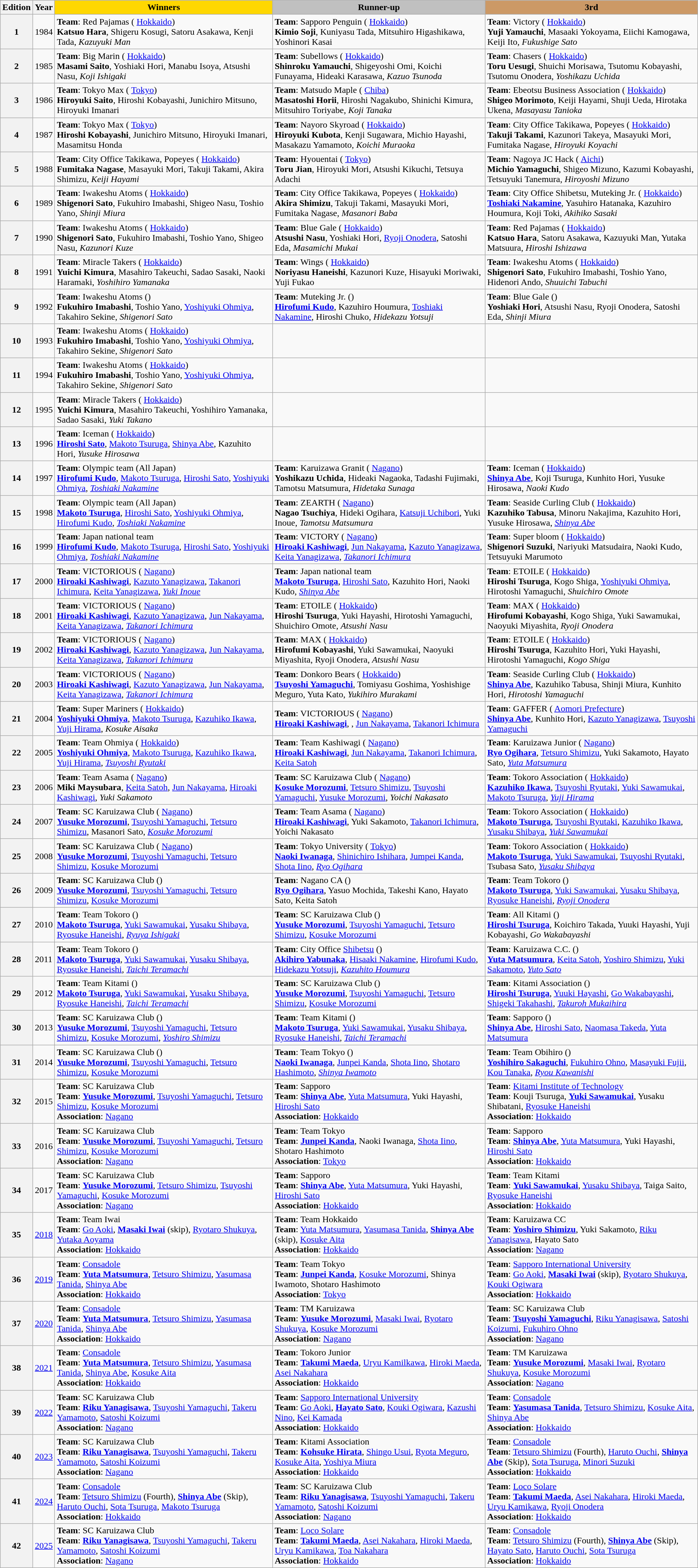<table class="wikitable">
<tr>
<th>Edition</th>
<th>Year</th>
<th style="background:gold;">Winners</th>
<th style="background:silver;">Runner-up</th>
<th style="background:#c96;">3rd</th>
</tr>
<tr>
<th>1</th>
<td>1984</td>
<td><strong>Team</strong>: Red Pajamas ( <a href='#'>Hokkaido</a>)<br><strong>Katsuo Hara</strong>, Shigeru Kosugi, Satoru Asakawa, Kenji Tada, <em>Kazuyuki Man</em></td>
<td><strong>Team</strong>: Sapporo Penguin ( <a href='#'>Hokkaido</a>)<br><strong>Kimio Soji</strong>, Kuniyasu Tada, Mitsuhiro Higashikawa, Yoshinori Kasai</td>
<td><strong>Team</strong>: Victory ( <a href='#'>Hokkaido</a>)<br><strong>Yuji Yamauchi</strong>, Masaaki Yokoyama, Eiichi Kamogawa, Keiji Ito, <em>Fukushige Sato</em></td>
</tr>
<tr>
<th>2</th>
<td>1985</td>
<td><strong>Team</strong>: Big Marin ( <a href='#'>Hokkaido</a>)<br><strong>Masami Saito</strong>, Yoshiaki Hori, Manabu Isoya, Atsushi Nasu, <em>Koji Ishigaki</em></td>
<td><strong>Team</strong>: Subellows ( <a href='#'>Hokkaido</a>)<br><strong>Shinroku Yamauchi</strong>, Shigeyoshi Omi, Koichi Funayama, Hideaki Karasawa, <em>Kazuo Tsunoda</em></td>
<td><strong>Team</strong>: Chasers ( <a href='#'>Hokkaido</a>)<br><strong>Toru Uesugi</strong>, Shuichi Morisawa, Tsutomu Kobayashi, Tsutomu Onodera, <em>Yoshikazu Uchida</em></td>
</tr>
<tr>
<th>3</th>
<td>1986</td>
<td><strong>Team</strong>: Tokyo Max ( <a href='#'>Tokyo</a>)<br><strong>Hiroyuki Saito</strong>, Hiroshi Kobayashi, Junichiro Mitsuno, Hiroyuki Imanari</td>
<td><strong>Team</strong>: Matsudo Maple ( <a href='#'>Chiba</a>)<br><strong>Masatoshi Horii</strong>, Hiroshi Nagakubo, Shinichi Kimura, Mitsuhiro Toriyabe, <em>Koji Tanaka</em></td>
<td><strong>Team</strong>: Ebeotsu Business Association ( <a href='#'>Hokkaido</a>)<br><strong>Shigeo Morimoto</strong>, Keiji Hayami, Shuji Ueda, Hirotaka Ukena, <em>Masayasu Tanioka</em></td>
</tr>
<tr>
<th>4</th>
<td>1987</td>
<td><strong>Team</strong>: Tokyo Max ( <a href='#'>Tokyo</a>)<br><strong>Hiroshi Kobayashi</strong>, Junichiro Mitsuno, Hiroyuki Imanari, Masamitsu Honda</td>
<td><strong>Team</strong>: Nayoro Skyroad ( <a href='#'>Hokkaido</a>)<br><strong>Hiroyuki Kubota</strong>, Kenji Sugawara, Michio Hayashi, Masakazu Yamamoto, <em>Koichi Muraoka</em></td>
<td><strong>Team</strong>: City Office Takikawa, Popeyes ( <a href='#'>Hokkaido</a>)<br> <strong>Takuji Takami</strong>, Kazunori Takeya, Masayuki Mori, Fumitaka Nagase, <em>Hiroyuki Koyachi</em></td>
</tr>
<tr>
<th>5</th>
<td>1988</td>
<td><strong>Team</strong>: City Office Takikawa, Popeyes ( <a href='#'>Hokkaido</a>)<br><strong>Fumitaka Nagase</strong>, Masayuki Mori, Takuji Takami, Akira Shimizu, <em>Keiji Hayami</em></td>
<td><strong>Team</strong>: Hyouentai ( <a href='#'>Tokyo</a>)<br><strong>Toru Jian</strong>, Hiroyuki Mori, Atsushi Kikuchi, Tetsuya Adachi</td>
<td><strong>Team</strong>: Nagoya JC Hack ( <a href='#'>Aichi</a>)<br><strong>Michio Yamaguchi</strong>, Shigeo Mizuno, Kazumi Kobayashi, Tetsuyuki Tanemura, <em>Hiroyoshi Mizuno</em></td>
</tr>
<tr>
<th>6</th>
<td>1989</td>
<td><strong>Team</strong>: Iwakeshu Atoms ( <a href='#'>Hokkaido</a>)<br><strong>Shigenori Sato</strong>, Fukuhiro Imabashi, Shigeo Nasu, Toshio Yano, <em>Shinji Miura</em></td>
<td><strong>Team</strong>: City Office Takikawa, Popeyes ( <a href='#'>Hokkaido</a>)<br><strong>Akira Shimizu</strong>, Takuji Takami, Masayuki Mori, Fumitaka Nagase, <em>Masanori Baba</em></td>
<td><strong>Team</strong>: City Office Shibetsu, Muteking Jr. ( <a href='#'>Hokkaido</a>)<br><strong><a href='#'>Toshiaki Nakamine</a></strong>, Yasuhiro Hatanaka, Kazuhiro Houmura, Koji Toki, <em>Akihiko Sasaki</em></td>
</tr>
<tr>
<th>7</th>
<td>1990</td>
<td><strong>Team</strong>: Iwakeshu Atoms ( <a href='#'>Hokkaido</a>)<br><strong>Shigenori Sato</strong>, Fukuhiro Imabashi, Toshio Yano, Shigeo Nasu, <em>Kazunori Kuze</em></td>
<td><strong>Team</strong>: Blue Gale ( <a href='#'>Hokkaido</a>)<br><strong>Atsushi Nasu</strong>, Yoshiaki Hori, <a href='#'>Ryoji Onodera</a>, Satoshi Eda, <em>Masamichi Mukai</em></td>
<td><strong>Team</strong>: Red Pajamas ( <a href='#'>Hokkaido</a>)<br><strong>Katsuo Hara</strong>, Satoru Asakawa, Kazuyuki Man, Yutaka Matsuura, <em>Hiroshi Ishizawa</em></td>
</tr>
<tr>
<th>8</th>
<td>1991</td>
<td><strong>Team</strong>: Miracle Takers ( <a href='#'>Hokkaido</a>)<br><strong>Yuichi Kimura</strong>, Masahiro Takeuchi, Sadao Sasaki, Naoki Haramaki, <em>Yoshihiro Yamanaka</em></td>
<td><strong>Team</strong>: Wings ( <a href='#'>Hokkaido</a>)<br><strong>Noriyasu Haneishi</strong>, Kazunori Kuze, Hisayuki Moriwaki, Yuji Fukao</td>
<td><strong>Team</strong>: Iwakeshu Atoms ( <a href='#'>Hokkaido</a>)<br><strong>Shigenori Sato</strong>, Fukuhiro Imabashi, Toshio Yano, Hidenori Ando, <em>Shuuichi Tabuchi</em></td>
</tr>
<tr>
<th>9</th>
<td>1992</td>
<td><strong>Team</strong>: Iwakeshu Atoms ()<br><strong>Fukuhiro Imabashi</strong>, Toshio Yano, <a href='#'>Yoshiyuki Ohmiya</a>, Takahiro Sekine, <em>Shigenori Sato</em></td>
<td><strong>Team</strong>: Muteking Jr. ()<br><strong><a href='#'>Hirofumi Kudo</a></strong>, Kazuhiro Houmura, <a href='#'>Toshiaki Nakamine</a>, Hiroshi Chuko, <em>Hidekazu Yotsuji</em></td>
<td><strong>Team</strong>: Blue Gale ()<br><strong>Yoshiaki Hori</strong>, Atsushi Nasu, Ryoji Onodera, Satoshi Eda, <em>Shinji Miura</em></td>
</tr>
<tr>
<th>10</th>
<td>1993</td>
<td><strong>Team</strong>: Iwakeshu Atoms ( <a href='#'>Hokkaido</a>)<br><strong>Fukuhiro Imabashi</strong>, Toshio Yano, <a href='#'>Yoshiyuki Ohmiya</a>, Takahiro Sekine, <em>Shigenori Sato</em></td>
<td></td>
<td></td>
</tr>
<tr>
<th>11</th>
<td>1994</td>
<td><strong>Team</strong>: Iwakeshu Atoms ( <a href='#'>Hokkaido</a>)<br><strong>Fukuhiro Imabashi</strong>, Toshio Yano, <a href='#'>Yoshiyuki Ohmiya</a>, Takahiro Sekine, <em>Shigenori Sato</em></td>
<td></td>
<td></td>
</tr>
<tr>
<th>12</th>
<td>1995</td>
<td><strong>Team</strong>: Miracle Takers ( <a href='#'>Hokkaido</a>)<br><strong>Yuichi Kimura</strong>, Masahiro Takeuchi, Yoshihiro Yamanaka, Sadao Sasaki, <em>Yuki Takano</em></td>
<td></td>
<td></td>
</tr>
<tr>
<th>13</th>
<td>1996</td>
<td><strong>Team</strong>: Iceman ( <a href='#'>Hokkaido</a>)<br><strong><a href='#'>Hiroshi Sato</a></strong>, <a href='#'>Makoto Tsuruga</a>, <a href='#'>Shinya Abe</a>, Kazuhito Hori, <em>Yusuke Hirosawa</em></td>
<td></td>
<td></td>
</tr>
<tr>
<th>14</th>
<td>1997</td>
<td><strong>Team</strong>: Olympic team (All Japan)<br><strong><a href='#'>Hirofumi Kudo</a></strong>, <a href='#'>Makoto Tsuruga</a>, <a href='#'>Hiroshi Sato</a>, <a href='#'>Yoshiyuki Ohmiya</a>, <em><a href='#'>Toshiaki Nakamine</a></em></td>
<td><strong>Team</strong>: Karuizawa Granit ( <a href='#'>Nagano</a>)<br><strong>Yoshikazu Uchida</strong>, Hideaki Nagaoka, Tadashi Fujimaki, Tamotsu Matsumura, <em>Hidetaka Sunaga</em></td>
<td><strong>Team</strong>: Iceman ( <a href='#'>Hokkaido</a>)<br><strong><a href='#'>Shinya Abe</a></strong>, Koji Tsuruga, Kunhito Hori, Yusuke Hirosawa, <em>Naoki Kudo</em></td>
</tr>
<tr>
<th>15</th>
<td>1998</td>
<td><strong>Team</strong>: Olympic team (All Japan)<br><strong><a href='#'>Makoto Tsuruga</a></strong>, <a href='#'>Hiroshi Sato</a>, <a href='#'>Yoshiyuki Ohmiya</a>, <a href='#'>Hirofumi Kudo</a>, <em><a href='#'>Toshiaki Nakamine</a></em></td>
<td><strong>Team</strong>: ZEARTH ( <a href='#'>Nagano</a>)<br><strong>Nagao Tsuchiya</strong>, Hideki Ogihara, <a href='#'>Katsuji Uchibori</a>, Yuki Inoue, <em>Tamotsu Matsumura</em></td>
<td><strong>Team</strong>: Seaside Curling Club ( <a href='#'>Hokkaido</a>)<br><strong>Kazuhiko Tabusa</strong>, Minoru Nakajima, Kazuhito Hori, Yusuke Hirosawa, <em><a href='#'>Shinya Abe</a></em></td>
</tr>
<tr>
<th>16</th>
<td>1999</td>
<td><strong>Team</strong>: Japan national team<br><strong><a href='#'>Hirofumi Kudo</a></strong>, <a href='#'>Makoto Tsuruga</a>, <a href='#'>Hiroshi Sato</a>, <a href='#'>Yoshiyuki Ohmiya</a>, <em><a href='#'>Toshiaki Nakamine</a></em></td>
<td><strong>Team</strong>: VICTORY ( <a href='#'>Nagano</a>)<br><strong><a href='#'>Hiroaki Kashiwagi</a></strong>, <a href='#'>Jun Nakayama</a>, <a href='#'>Kazuto Yanagizawa</a>, <a href='#'>Keita Yanagizawa</a>, <em><a href='#'>Takanori Ichimura</a></em></td>
<td><strong>Team</strong>: Super bloom ( <a href='#'>Hokkaido</a>)<br><strong>Shigenori Suzuki</strong>, Nariyuki Matsudaira, Naoki Kudo, Tetsuyuki Marumoto</td>
</tr>
<tr>
<th>17</th>
<td>2000</td>
<td><strong>Team</strong>: VICTORIOUS ( <a href='#'>Nagano</a>)<br><strong><a href='#'>Hiroaki Kashiwagi</a></strong>, <a href='#'>Kazuto Yanagizawa</a>, <a href='#'>Takanori Ichimura</a>, <a href='#'>Keita Yanagizawa</a>, <em><a href='#'>Yuki Inoue</a></em></td>
<td><strong>Team</strong>: Japan national team<br><strong><a href='#'>Makoto Tsuruga</a></strong>, <a href='#'>Hiroshi Sato</a>, Kazuhito Hori, Naoki Kudo, <em><a href='#'>Shinya Abe</a></em></td>
<td><strong>Team</strong>: ETOILE ( <a href='#'>Hokkaido</a>)<br><strong>Hiroshi Tsuruga</strong>, Kogo Shiga, <a href='#'>Yoshiyuki Ohmiya</a>, Hirotoshi Yamaguchi, <em>Shuichiro Omote</em></td>
</tr>
<tr>
<th>18</th>
<td>2001</td>
<td><strong>Team</strong>: VICTORIOUS ( <a href='#'>Nagano</a>)<br><strong><a href='#'>Hiroaki Kashiwagi</a></strong>, <a href='#'>Kazuto Yanagizawa</a>, <a href='#'>Jun Nakayama</a>, <a href='#'>Keita Yanagizawa</a>, <em><a href='#'>Takanori Ichimura</a></em></td>
<td><strong>Team</strong>: ETOILE ( <a href='#'>Hokkaido</a>)<br><strong>Hiroshi Tsuruga</strong>, Yuki Hayashi, Hirotoshi Yamaguchi, Shuichiro Omote, <em>Atsushi Nasu</em></td>
<td><strong>Team</strong>: MAX ( <a href='#'>Hokkaido</a>)<br><strong>Hirofumi Kobayashi</strong>, Kogo Shiga, Yuki Sawamukai, Naoyuki Miyashita, <em>Ryoji Onodera</em></td>
</tr>
<tr>
<th>19</th>
<td>2002</td>
<td><strong>Team</strong>: VICTORIOUS ( <a href='#'>Nagano</a>)<br><strong><a href='#'>Hiroaki Kashiwagi</a></strong>, <a href='#'>Kazuto Yanagizawa</a>, <a href='#'>Jun Nakayama</a>, <a href='#'>Keita Yanagizawa</a>, <em><a href='#'>Takanori Ichimura</a></em></td>
<td><strong>Team</strong>: MAX ( <a href='#'>Hokkaido</a>)<br><strong>Hirofumi Kobayashi</strong>,  Yuki Sawamukai, Naoyuki Miyashita, Ryoji Onodera, <em>Atsushi Nasu</em></td>
<td><strong>Team</strong>: ETOILE ( <a href='#'>Hokkaido</a>)<br><strong>Hiroshi Tsuruga</strong>, Kazuhito Hori, Yuki Hayashi, Hirotoshi Yamaguchi, <em>Kogo Shiga</em></td>
</tr>
<tr>
<th>20</th>
<td>2003</td>
<td><strong>Team</strong>: VICTORIOUS ( <a href='#'>Nagano</a>)<br><strong><a href='#'>Hiroaki Kashiwagi</a></strong>, <a href='#'>Kazuto Yanagizawa</a>, <a href='#'>Jun Nakayama</a>, <a href='#'>Keita Yanagizawa</a>, <em><a href='#'>Takanori Ichimura</a></em></td>
<td><strong>Team</strong>: Donkoro Bears ( <a href='#'>Hokkaido</a>)<br><strong><a href='#'>Tsuyoshi Yamaguchi</a></strong>, Tomiyasu Goshima, Yoshishige Meguro, Yuta Kato, <em>Yukihiro Murakami</em></td>
<td><strong>Team</strong>: Seaside Curling Club ( <a href='#'>Hokkaido</a>)<br><strong><a href='#'>Shinya Abe</a></strong>, Kazuhiko Tabusa, Shinji Miura, Kunhito Hori, <em>Hirotoshi Yamaguchi</em></td>
</tr>
<tr>
<th>21</th>
<td>2004</td>
<td><strong>Team</strong>: Super Mariners ( <a href='#'>Hokkaido</a>)<br><strong><a href='#'>Yoshiyuki Ohmiya</a></strong>, <a href='#'>Makoto Tsuruga</a>, <a href='#'>Kazuhiko Ikawa</a>, <a href='#'>Yuji Hirama</a>, <em>Kosuke Aisaka</em></td>
<td><strong>Team</strong>: VICTORIOUS ( <a href='#'>Nagano</a>)<br><strong><a href='#'>Hiroaki Kashiwagi</a></strong>, , <a href='#'>Jun Nakayama</a>, <a href='#'>Takanori Ichimura</a></td>
<td><strong>Team</strong>: GAFFER ( <a href='#'>Aomori Prefecture</a>)<br><strong><a href='#'>Shinya Abe</a></strong>, Kunhito Hori, <a href='#'>Kazuto Yanagizawa</a>, <a href='#'>Tsuyoshi Yamaguchi</a></td>
</tr>
<tr>
<th>22</th>
<td>2005</td>
<td><strong>Team</strong>: Team Ohmiya ( <a href='#'>Hokkaido</a>)<br><strong><a href='#'>Yoshiyuki Ohmiya</a></strong>, <a href='#'>Makoto Tsuruga</a>, <a href='#'>Kazuhiko Ikawa</a>, <a href='#'>Yuji Hirama</a>, <em><a href='#'>Tsuyoshi Ryutaki</a></em></td>
<td><strong>Team</strong>: Team Kashiwagi ( <a href='#'>Nagano</a>)<br><strong><a href='#'>Hiroaki Kashiwagi</a></strong>, <a href='#'>Jun Nakayama</a>, <a href='#'>Takanori Ichimura</a>, <a href='#'>Keita Satoh</a></td>
<td><strong>Team</strong>: Karuizawa Junior ( <a href='#'>Nagano</a>)<br><strong><a href='#'>Ryo Ogihara</a></strong>, <a href='#'>Tetsuro Shimizu</a>, Yuki Sakamoto, Hayato Sato, <em><a href='#'>Yuta Matsumura</a></em></td>
</tr>
<tr>
<th>23</th>
<td>2006</td>
<td><strong>Team</strong>: Team Asama ( <a href='#'>Nagano</a>)<br><strong>Miki Maysubara</strong>, <a href='#'>Keita Satoh</a>, <a href='#'>Jun Nakayama</a>, <a href='#'>Hiroaki Kashiwagi</a>, <em>Yuki Sakamoto</em></td>
<td><strong>Team</strong>: SC Karuizawa Club ( <a href='#'>Nagano</a>)<br><strong><a href='#'>Kosuke Morozumi</a></strong>, <a href='#'>Tetsuro Shimizu</a>, <a href='#'>Tsuyoshi Yamaguchi</a>, <a href='#'>Yusuke Morozumi</a>, <em>Yoichi Nakasato</em></td>
<td><strong>Team</strong>: Tokoro Association ( <a href='#'>Hokkaido</a>)<br><strong><a href='#'>Kazuhiko Ikawa</a></strong>, <a href='#'>Tsuyoshi Ryutaki</a>, <a href='#'>Yuki Sawamukai</a>, <a href='#'>Makoto Tsuruga</a>, <em><a href='#'>Yuji Hirama</a></em></td>
</tr>
<tr>
<th>24</th>
<td>2007</td>
<td><strong>Team</strong>: SC Karuizawa Club ( <a href='#'>Nagano</a>)<br><strong><a href='#'>Yusuke Morozumi</a></strong>, <a href='#'>Tsuyoshi Yamaguchi</a>, <a href='#'>Tetsuro Shimizu</a>, Masanori Sato, <em><a href='#'>Kosuke Morozumi</a></em></td>
<td><strong>Team</strong>: Team Asama ( <a href='#'>Nagano</a>)<br><strong><a href='#'>Hiroaki Kashiwagi</a></strong>, Yuki Sakamoto, <a href='#'>Takanori Ichimura</a>, Yoichi Nakasato</td>
<td><strong>Team</strong>: Tokoro Association ( <a href='#'>Hokkaido</a>)<br><strong><a href='#'>Makoto Tsuruga</a></strong>, <a href='#'>Tsuyoshi Ryutaki</a>, <a href='#'>Kazuhiko Ikawa</a>, <a href='#'>Yusaku Shibaya</a>, <em><a href='#'>Yuki Sawamukai</a></em></td>
</tr>
<tr>
<th>25</th>
<td>2008</td>
<td><strong>Team</strong>: SC Karuizawa Club ( <a href='#'>Nagano</a>)<br><strong><a href='#'>Yusuke Morozumi</a></strong>, <a href='#'>Tsuyoshi Yamaguchi</a>, <a href='#'>Tetsuro Shimizu</a>, <a href='#'>Kosuke Morozumi</a></td>
<td><strong>Team</strong>: Tokyo University ( <a href='#'>Tokyo</a>)<br><strong><a href='#'>Naoki Iwanaga</a></strong>, <a href='#'>Shinichiro Ishihara</a>, <a href='#'>Jumpei Kanda</a>, <a href='#'>Shota Iino</a>, <em><a href='#'>Ryo Ogihara</a></em></td>
<td><strong>Team</strong>: Tokoro Association ( <a href='#'>Hokkaido</a>)<br><strong><a href='#'>Makoto Tsuruga</a></strong>, <a href='#'>Yuki Sawamukai</a>, <a href='#'>Tsuyoshi Ryutaki</a>, Tsubasa Sato, <em><a href='#'>Yusaku Shibaya</a></em></td>
</tr>
<tr>
<th>26</th>
<td>2009</td>
<td><strong>Team</strong>: SC Karuizawa Club ()<br><strong><a href='#'>Yusuke Morozumi</a></strong>, <a href='#'>Tsuyoshi Yamaguchi</a>, <a href='#'>Tetsuro Shimizu</a>, <a href='#'>Kosuke Morozumi</a></td>
<td><strong>Team</strong>: Nagano CA ()<br><strong><a href='#'>Ryo Ogihara</a></strong>, Yasuo Mochida, Takeshi Kano, Hayato Sato, Keita Satoh</td>
<td><strong>Team</strong>: Team Tokoro ()<br><strong><a href='#'>Makoto Tsuruga</a></strong>, <a href='#'>Yuki Sawamukai</a>, <a href='#'>Yusaku Shibaya</a>, <a href='#'>Ryosuke Haneishi</a>, <em><a href='#'>Ryoji Onodera</a></em></td>
</tr>
<tr>
<th>27</th>
<td>2010</td>
<td><strong>Team</strong>: Team Tokoro ()<br><strong><a href='#'>Makoto Tsuruga</a></strong>, <a href='#'>Yuki Sawamukai</a>, <a href='#'>Yusaku Shibaya</a>, <a href='#'>Ryosuke Haneishi</a>, <em><a href='#'>Ryuya Ishigaki</a></em></td>
<td><strong>Team</strong>: SC Karuizawa Club ()<br><strong><a href='#'>Yusuke Morozumi</a></strong>, <a href='#'>Tsuyoshi Yamaguchi</a>, <a href='#'>Tetsuro Shimizu</a>, <a href='#'>Kosuke Morozumi</a></td>
<td><strong>Team</strong>: All Kitami ()<br><strong><a href='#'>Hiroshi Tsuruga</a></strong>, Koichiro Takada, Yuuki Hayashi, Yuji Kobayashi, <em>Go Wakabayashi</em></td>
</tr>
<tr>
<th>28</th>
<td>2011</td>
<td><strong>Team</strong>: Team Tokoro ()<br><strong><a href='#'>Makoto Tsuruga</a></strong>, <a href='#'>Yuki Sawamukai</a>, <a href='#'>Yusaku Shibaya</a>, <a href='#'>Ryosuke Haneishi</a>, <em><a href='#'>Taichi Teramachi</a></em></td>
<td><strong>Team</strong>: City Office <a href='#'>Shibetsu</a> ()<br><strong><a href='#'>Akihiro Yabunaka</a></strong>, <a href='#'>Hisaaki Nakamine</a>, <a href='#'>Hirofumi Kudo</a>, <a href='#'>Hidekazu Yotsuji</a>, <em><a href='#'>Kazuhito Houmura</a></em></td>
<td><strong>Team</strong>: Karuizawa C.C. ()<br><strong><a href='#'>Yuta Matsumura</a></strong>, <a href='#'>Keita Satoh</a>, <a href='#'>Yoshiro Shimizu</a>, <a href='#'>Yuki Sakamoto</a>, <em><a href='#'>Yuto Sato</a></em></td>
</tr>
<tr>
<th>29</th>
<td>2012</td>
<td><strong>Team</strong>: Team Kitami ()<br><strong><a href='#'>Makoto Tsuruga</a></strong>, <a href='#'>Yuki Sawamukai</a>, <a href='#'>Yusaku Shibaya</a>, <a href='#'>Ryosuke Haneishi</a>, <em><a href='#'>Taichi Teramachi</a></em></td>
<td><strong>Team</strong>: SC Karuizawa Club ()<br><strong><a href='#'>Yusuke Morozumi</a></strong>, <a href='#'>Tsuyoshi Yamaguchi</a>, <a href='#'>Tetsuro Shimizu</a>, <a href='#'>Kosuke Morozumi</a></td>
<td><strong>Team</strong>: Kitami Association ()<br><strong><a href='#'>Hiroshi Tsuruga</a></strong>, <a href='#'>Yuuki Hayashi</a>, <a href='#'>Go Wakabayashi</a>, <a href='#'>Shigeki Takahashi</a>, <em><a href='#'>Takuroh Mukaihira</a></em></td>
</tr>
<tr>
<th>30</th>
<td>2013</td>
<td><strong>Team</strong>: SC Karuizawa Club ()<br><strong><a href='#'>Yusuke Morozumi</a></strong>, <a href='#'>Tsuyoshi Yamaguchi</a>, <a href='#'>Tetsuro Shimizu</a>, <a href='#'>Kosuke Morozumi</a>, <em><a href='#'>Yoshiro Shimizu</a></em></td>
<td><strong>Team</strong>: Team Kitami ()<br><strong><a href='#'>Makoto Tsuruga</a></strong>, <a href='#'>Yuki Sawamukai</a>, <a href='#'>Yusaku Shibaya</a>, <a href='#'>Ryosuke Haneishi</a>, <em><a href='#'>Taichi Teramachi</a></em></td>
<td><strong>Team</strong>: Sapporo ()<br><strong><a href='#'>Shinya Abe</a></strong>, <a href='#'>Hiroshi Sato</a>, <a href='#'>Naomasa Takeda</a>, <a href='#'>Yuta Matsumura</a></td>
</tr>
<tr>
<th>31</th>
<td>2014</td>
<td><strong>Team</strong>: SC Karuizawa Club ()<br><strong><a href='#'>Yusuke Morozumi</a></strong>, <a href='#'>Tsuyoshi Yamaguchi</a>, <a href='#'>Tetsuro Shimizu</a>, <a href='#'>Kosuke Morozumi</a></td>
<td><strong>Team</strong>: Team Tokyo ()<br><strong><a href='#'>Naoki Iwanaga</a></strong>, <a href='#'>Junpei Kanda</a>, <a href='#'>Shota Iino</a>, <a href='#'>Shotaro Hashimoto</a>, <em><a href='#'>Shinya Iwamoto</a></em></td>
<td><strong>Team</strong>: Team Obihiro ()<br><strong><a href='#'>Yoshihiro Sakaguchi</a></strong>, <a href='#'>Fukuhiro Ohno</a>, <a href='#'>Masayuki Fujii</a>, <a href='#'>Kou Tanaka</a>, <em><a href='#'>Ryou Kawanishi</a></em></td>
</tr>
<tr>
<th>32</th>
<td>2015</td>
<td><strong>Team</strong>: SC Karuizawa Club<br><strong>Team</strong>: <strong><a href='#'>Yusuke Morozumi</a></strong>, <a href='#'>Tsuyoshi Yamaguchi</a>, <a href='#'>Tetsuro Shimizu</a>, <a href='#'>Kosuke Morozumi</a><br><strong>Association</strong>:  <a href='#'>Nagano</a></td>
<td><strong>Team</strong>: Sapporo<br><strong>Team</strong>: <strong><a href='#'>Shinya Abe</a></strong>, <a href='#'>Yuta Matsumura</a>, Yuki Hayashi, <a href='#'>Hiroshi Sato</a><br><strong>Association</strong>:  <a href='#'>Hokkaido</a></td>
<td><strong>Team</strong>: <a href='#'>Kitami Institute of Technology</a><br><strong>Team</strong>: Kouji Tsuruga, <strong><a href='#'>Yuki Sawamukai</a></strong>, Yusaku Shibatani, <a href='#'>Ryosuke Haneishi</a><br><strong>Association</strong>:  <a href='#'>Hokkaido</a></td>
</tr>
<tr>
<th>33</th>
<td>2016</td>
<td><strong>Team</strong>: SC Karuizawa Club<br><strong>Team</strong>: <strong><a href='#'>Yusuke Morozumi</a></strong>, <a href='#'>Tsuyoshi Yamaguchi</a>, <a href='#'>Tetsuro Shimizu</a>, <a href='#'>Kosuke Morozumi</a><br><strong>Association</strong>:  <a href='#'>Nagano</a></td>
<td><strong>Team</strong>: Team Tokyo<br><strong>Team</strong>: <strong><a href='#'>Junpei Kanda</a></strong>, Naoki Iwanaga, <a href='#'>Shota Iino</a>, Shotaro Hashimoto<br><strong>Association</strong>:  <a href='#'>Tokyo</a></td>
<td><strong>Team</strong>: Sapporo<br><strong>Team</strong>: <strong><a href='#'>Shinya Abe</a></strong>, <a href='#'>Yuta Matsumura</a>, Yuki Hayashi, <a href='#'>Hiroshi Sato</a><br><strong>Association</strong>:  <a href='#'>Hokkaido</a></td>
</tr>
<tr>
<th>34</th>
<td>2017</td>
<td><strong>Team</strong>: SC Karuizawa Club<br><strong>Team</strong>: <strong><a href='#'>Yusuke Morozumi</a></strong>, <a href='#'>Tetsuro Shimizu</a>, <a href='#'>Tsuyoshi Yamaguchi</a>, <a href='#'>Kosuke Morozumi</a><br><strong>Association</strong>:  <a href='#'>Nagano</a></td>
<td><strong>Team</strong>: Sapporo<br><strong>Team</strong>: <strong><a href='#'>Shinya Abe</a></strong>, <a href='#'>Yuta Matsumura</a>, Yuki Hayashi, <a href='#'>Hiroshi Sato</a><br><strong>Association</strong>:  <a href='#'>Hokkaido</a></td>
<td><strong>Team</strong>: Team Kitami<br><strong>Team</strong>: <strong><a href='#'>Yuki Sawamukai</a></strong>, <a href='#'>Yusaku Shibaya</a>, Taiga Saito, <a href='#'>Ryosuke Haneishi</a><br><strong>Association</strong>:  <a href='#'>Hokkaido</a></td>
</tr>
<tr>
<th>35</th>
<td><a href='#'>2018</a></td>
<td><strong>Team</strong>: Team Iwai<br><strong>Team</strong>: <a href='#'>Go Aoki</a>, <strong><a href='#'>Masaki Iwai</a></strong> (skip), <a href='#'>Ryotaro Shukuya</a>, <a href='#'>Yutaka Aoyama</a><br><strong>Association</strong>:  <a href='#'>Hokkaido</a></td>
<td><strong>Team</strong>: Team Hokkaido<br><strong>Team</strong>: <a href='#'>Yuta Matsumura</a>, <a href='#'>Yasumasa Tanida</a>, <strong><a href='#'>Shinya Abe</a></strong> (skip), <a href='#'>Kosuke Aita</a><br><strong>Association</strong>:  <a href='#'>Hokkaido</a></td>
<td><strong>Team</strong>: Karuizawa CC<br><strong>Team</strong>: <strong><a href='#'>Yoshiro Shimizu</a></strong>, Yuki Sakamoto, <a href='#'>Riku Yanagisawa</a>, Hayato Sato<br><strong>Association</strong>:  <a href='#'>Nagano</a></td>
</tr>
<tr>
<th>36</th>
<td><a href='#'>2019</a></td>
<td><strong>Team</strong>: <a href='#'>Consadole</a><br><strong>Team</strong>: <strong><a href='#'>Yuta Matsumura</a></strong>, <a href='#'>Tetsuro Shimizu</a>, <a href='#'>Yasumasa Tanida</a>, <a href='#'>Shinya Abe</a><br><strong>Association</strong>:  <a href='#'>Hokkaido</a></td>
<td><strong>Team</strong>: Team Tokyo<br><strong>Team</strong>: <strong><a href='#'>Junpei Kanda</a></strong>, <a href='#'>Kosuke Morozumi</a>, Shinya Iwamoto, Shotaro Hashimoto<br><strong>Association</strong>:  <a href='#'>Tokyo</a></td>
<td><strong>Team</strong>: <a href='#'>Sapporo International University</a><br><strong>Team</strong>: <a href='#'>Go Aoki</a>, <strong><a href='#'>Masaki Iwai</a></strong> (skip), <a href='#'>Ryotaro Shukuya</a>, <a href='#'>Kouki Ogiwara</a><br><strong>Association</strong>:  <a href='#'>Hokkaido</a></td>
</tr>
<tr>
<th>37</th>
<td><a href='#'>2020</a></td>
<td><strong>Team</strong>: <a href='#'>Consadole</a><br><strong>Team</strong>: <strong><a href='#'>Yuta Matsumura</a></strong>, <a href='#'>Tetsuro Shimizu</a>, <a href='#'>Yasumasa Tanida</a>, <a href='#'>Shinya Abe</a><br><strong>Association</strong>:  <a href='#'>Hokkaido</a></td>
<td><strong>Team</strong>: TM Karuizawa<br><strong>Team</strong>: <strong><a href='#'>Yusuke Morozumi</a></strong>, <a href='#'>Masaki Iwai</a>, <a href='#'>Ryotaro Shukuya</a>, <a href='#'>Kosuke Morozumi</a> <br><strong>Association</strong>:  <a href='#'>Nagano</a></td>
<td><strong>Team</strong>: SC Karuizawa Club<br><strong>Team</strong>: <strong><a href='#'>Tsuyoshi Yamaguchi</a></strong>, <a href='#'>Riku Yanagisawa</a>, <a href='#'>Satoshi Koizumi</a>, <a href='#'>Fukuhiro Ohno</a> <br><strong>Association</strong>:  <a href='#'>Nagano</a></td>
</tr>
<tr>
<th>38</th>
<td><a href='#'>2021</a></td>
<td><strong>Team</strong>: <a href='#'>Consadole</a><br><strong>Team</strong>: <strong><a href='#'>Yuta Matsumura</a></strong>, <a href='#'>Tetsuro Shimizu</a>, <a href='#'>Yasumasa Tanida</a>, <a href='#'>Shinya Abe</a>, <a href='#'>Kosuke Aita</a><br><strong>Association</strong>:  <a href='#'>Hokkaido</a></td>
<td><strong>Team</strong>: Tokoro Junior<br><strong>Team</strong>: <strong><a href='#'>Takumi Maeda</a></strong>, <a href='#'>Uryu Kamilkawa</a>, <a href='#'>Hiroki Maeda</a>, <a href='#'>Asei Nakahara</a><br><strong>Association</strong>:  <a href='#'>Hokkaido</a></td>
<td><strong>Team</strong>: TM Karuizawa<br><strong>Team</strong>: <strong><a href='#'>Yusuke Morozumi</a></strong>, <a href='#'>Masaki Iwai</a>, <a href='#'>Ryotaro Shukuya</a>, <a href='#'>Kosuke Morozumi</a><br><strong>Association</strong>:  <a href='#'>Nagano</a></td>
</tr>
<tr>
<th>39</th>
<td><a href='#'>2022</a></td>
<td><strong>Team</strong>: SC Karuizawa Club<br><strong>Team</strong>: <strong><a href='#'>Riku Yanagisawa</a></strong>, <a href='#'>Tsuyoshi Yamaguchi</a>, <a href='#'>Takeru Yamamoto</a>, <a href='#'>Satoshi Koizumi</a><br><strong>Association</strong>:  <a href='#'>Nagano</a></td>
<td><strong>Team</strong>: <a href='#'>Sapporo International University</a><br><strong>Team</strong>: <a href='#'>Go Aoki</a>, <strong><a href='#'>Hayato Sato</a></strong>, <a href='#'>Kouki Ogiwara</a>, <a href='#'>Kazushi Nino</a>, <a href='#'>Kei Kamada</a><br><strong>Association</strong>:  <a href='#'>Hokkaido</a></td>
<td><strong>Team</strong>: <a href='#'>Consadole</a><br><strong>Team</strong>: <strong><a href='#'>Yasumasa Tanida</a></strong>, <a href='#'>Tetsuro Shimizu</a>, <a href='#'>Kosuke Aita</a>, <a href='#'>Shinya Abe</a><br><strong>Association</strong>:  <a href='#'>Hokkaido</a></td>
</tr>
<tr>
<th>40</th>
<td><a href='#'>2023</a></td>
<td><strong>Team</strong>: SC Karuizawa Club<br><strong>Team</strong>: <strong><a href='#'>Riku Yanagisawa</a></strong>, <a href='#'>Tsuyoshi Yamaguchi</a>, <a href='#'>Takeru Yamamoto</a>, <a href='#'>Satoshi Koizumi</a><br><strong>Association</strong>:  <a href='#'>Nagano</a></td>
<td><strong>Team</strong>: Kitami Association<br><strong>Team</strong>: <strong><a href='#'>Kohsuke Hirata</a></strong>, <a href='#'>Shingo Usui</a>, <a href='#'>Ryota Meguro</a>, <a href='#'>Kosuke Aita</a>, <a href='#'>Yoshiya Miura</a> <br><strong>Association</strong>:  <a href='#'>Hokkaido</a></td>
<td><strong>Team</strong>: <a href='#'>Consadole</a><br><strong>Team</strong>: <a href='#'>Tetsuro Shimizu</a> (Fourth), <a href='#'>Haruto Ouchi</a>, <strong><a href='#'>Shinya Abe</a></strong> (Skip), <a href='#'>Sota Tsuruga</a>, <a href='#'>Minori Suzuki</a><br><strong>Association</strong>:  <a href='#'>Hokkaido</a></td>
</tr>
<tr>
<th>41</th>
<td><a href='#'>2024</a></td>
<td><strong>Team</strong>: <a href='#'>Consadole</a><br><strong>Team</strong>: <a href='#'>Tetsuro Shimizu</a> (Fourth), <strong><a href='#'>Shinya Abe</a></strong> (Skip), <a href='#'>Haruto Ouchi</a>, <a href='#'>Sota Tsuruga</a>, <a href='#'>Makoto Tsuruga</a><br><strong>Association</strong>:  <a href='#'>Hokkaido</a></td>
<td><strong>Team</strong>: SC Karuizawa Club<br><strong>Team</strong>: <strong><a href='#'>Riku Yanagisawa</a></strong>, <a href='#'>Tsuyoshi Yamaguchi</a>, <a href='#'>Takeru Yamamoto</a>, <a href='#'>Satoshi Koizumi</a><br><strong>Association</strong>:  <a href='#'>Nagano</a></td>
<td><strong>Team</strong>: <a href='#'>Loco Solare</a><br><strong>Team</strong>: <strong><a href='#'>Takumi Maeda</a></strong>, <a href='#'>Asei Nakahara</a>, <a href='#'>Hiroki Maeda</a>, <a href='#'>Uryu Kamikawa</a>, <a href='#'>Ryoji Onodera</a><br><strong>Association</strong>:  <a href='#'>Hokkaido</a></td>
</tr>
<tr>
<th>42</th>
<td><a href='#'>2025</a></td>
<td><strong>Team</strong>: SC Karuizawa Club<br><strong>Team</strong>: <strong><a href='#'>Riku Yanagisawa</a></strong>, <a href='#'>Tsuyoshi Yamaguchi</a>, <a href='#'>Takeru Yamamoto</a>, <a href='#'>Satoshi Koizumi</a><br><strong>Association</strong>:  <a href='#'>Nagano</a></td>
<td><strong>Team</strong>: <a href='#'>Loco Solare</a><br><strong>Team</strong>: <strong><a href='#'>Takumi Maeda</a></strong>, <a href='#'>Asei Nakahara</a>, <a href='#'>Hiroki Maeda</a>, <a href='#'>Uryu Kamikawa</a>, <a href='#'>Toa Nakahara</a><br><strong>Association</strong>:  <a href='#'>Hokkaido</a></td>
<td><strong>Team</strong>: <a href='#'>Consadole</a><br><strong>Team</strong>: <a href='#'>Tetsuro Shimizu</a> (Fourth), <strong><a href='#'>Shinya Abe</a></strong> (Skip), <a href='#'>Hayato Sato</a>, <a href='#'>Haruto Ouchi</a>, <a href='#'>Sota Tsuruga</a><br><strong>Association</strong>:  <a href='#'>Hokkaido</a></td>
</tr>
</table>
